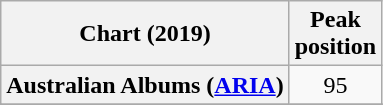<table class="wikitable sortable plainrowheaders" style="text-align:center">
<tr>
<th scope="col">Chart (2019)</th>
<th scope="col">Peak<br>position</th>
</tr>
<tr>
<th scope="row">Australian Albums (<a href='#'>ARIA</a>)</th>
<td>95</td>
</tr>
<tr>
</tr>
<tr>
</tr>
<tr>
</tr>
</table>
